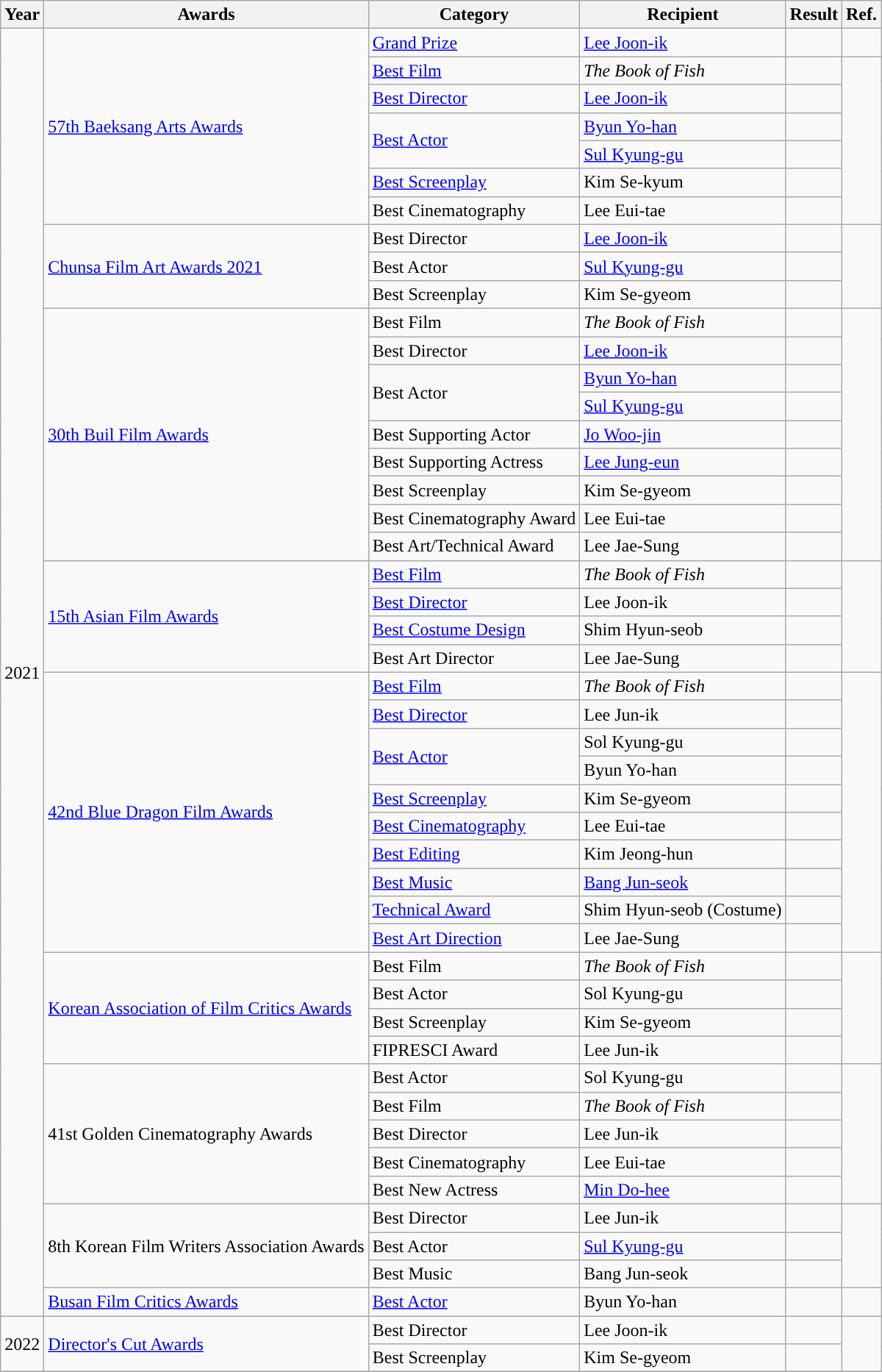<table class="wikitable">
<tr>
<th>Year</th>
<th>Awards</th>
<th>Category</th>
<th>Recipient</th>
<th>Result</th>
<th>Ref.</th>
</tr>
<tr>
<td rowspan=46>2021</td>
<td rowspan=7><a href='#'>57th Baeksang Arts Awards</a></td>
<td><a href='#'>Grand Prize</a></td>
<td><a href='#'>Lee Joon-ik</a></td>
<td></td>
<td style="text-align:center"></td>
</tr>
<tr>
<td><a href='#'>Best Film</a></td>
<td><em>The Book of Fish</em></td>
<td></td>
<td rowspan=6 style="text-align:center"></td>
</tr>
<tr>
<td><a href='#'>Best Director</a></td>
<td><a href='#'>Lee Joon-ik</a></td>
<td></td>
</tr>
<tr>
<td rowspan=2><a href='#'>Best Actor</a></td>
<td><a href='#'>Byun Yo-han</a></td>
<td></td>
</tr>
<tr>
<td><a href='#'>Sul Kyung-gu</a></td>
<td></td>
</tr>
<tr>
<td><a href='#'>Best Screenplay</a></td>
<td>Kim Se-kyum</td>
<td></td>
</tr>
<tr>
<td>Best Cinematography</td>
<td>Lee Eui-tae</td>
<td></td>
</tr>
<tr>
<td rowspan=3><a href='#'>Chunsa Film Art Awards 2021</a></td>
<td>Best Director</td>
<td><a href='#'>Lee Joon-ik</a></td>
<td></td>
<td rowspan=3 style="text-align:center"></td>
</tr>
<tr>
<td>Best Actor</td>
<td><a href='#'>Sul Kyung-gu</a></td>
<td></td>
</tr>
<tr>
<td>Best Screenplay</td>
<td>Kim Se-gyeom</td>
<td></td>
</tr>
<tr>
<td rowspan=9><a href='#'>30th Buil Film Awards</a></td>
<td>Best Film</td>
<td><em>The Book of Fish</em></td>
<td></td>
<td rowspan=9 style="text-align:center"></td>
</tr>
<tr>
<td>Best Director</td>
<td><a href='#'>Lee Joon-ik</a></td>
<td></td>
</tr>
<tr>
<td rowspan=2>Best Actor</td>
<td><a href='#'>Byun Yo-han</a></td>
<td></td>
</tr>
<tr>
<td><a href='#'>Sul Kyung-gu</a></td>
<td></td>
</tr>
<tr>
<td>Best Supporting Actor</td>
<td><a href='#'>Jo Woo-jin</a></td>
<td></td>
</tr>
<tr>
<td>Best Supporting Actress</td>
<td><a href='#'>Lee Jung-eun</a></td>
<td></td>
</tr>
<tr>
<td>Best Screenplay</td>
<td>Kim Se-gyeom</td>
<td></td>
</tr>
<tr>
<td>Best Cinematography Award</td>
<td>Lee Eui-tae</td>
<td></td>
</tr>
<tr>
<td>Best Art/Technical Award</td>
<td>Lee Jae-Sung</td>
<td></td>
</tr>
<tr>
<td rowspan="4"><a href='#'>15th Asian Film Awards</a></td>
<td><a href='#'>Best Film</a></td>
<td><em>The Book of Fish</em></td>
<td></td>
<td rowspan="4" style="text-align:center"></td>
</tr>
<tr>
<td><a href='#'>Best Director</a></td>
<td>Lee Joon-ik</td>
<td></td>
</tr>
<tr>
<td><a href='#'>Best Costume Design</a></td>
<td>Shim Hyun-seob</td>
<td></td>
</tr>
<tr>
<td>Best Art Director</td>
<td>Lee Jae-Sung</td>
<td></td>
</tr>
<tr>
<td rowspan=10><a href='#'>42nd Blue Dragon Film Awards</a></td>
<td><a href='#'>Best Film</a></td>
<td><em>The Book of Fish</em></td>
<td></td>
<td rowspan=10></td>
</tr>
<tr>
<td><a href='#'>Best Director</a></td>
<td>Lee Jun-ik</td>
<td></td>
</tr>
<tr>
<td rowspan="2"><a href='#'>Best Actor</a></td>
<td>Sol Kyung-gu</td>
<td></td>
</tr>
<tr>
<td>Byun Yo-han</td>
<td></td>
</tr>
<tr>
<td><a href='#'>Best Screenplay</a></td>
<td>Kim Se-gyeom</td>
<td></td>
</tr>
<tr>
<td><a href='#'>Best Cinematography</a></td>
<td>Lee Eui-tae</td>
<td></td>
</tr>
<tr>
<td><a href='#'>Best Editing</a></td>
<td>Kim Jeong-hun</td>
<td></td>
</tr>
<tr>
<td><a href='#'>Best Music</a></td>
<td><a href='#'>Bang Jun-seok</a></td>
<td></td>
</tr>
<tr>
<td><a href='#'>Technical Award</a></td>
<td>Shim Hyun-seob (Costume)</td>
<td></td>
</tr>
<tr>
<td><a href='#'>Best Art Direction</a></td>
<td>Lee Jae-Sung</td>
<td></td>
</tr>
<tr>
<td rowspan="4"><a href='#'>Korean Association of Film Critics Awards</a></td>
<td>Best Film</td>
<td><em>The Book of Fish</em></td>
<td></td>
<td rowspan="4"></td>
</tr>
<tr>
<td>Best Actor</td>
<td>Sol Kyung-gu</td>
<td></td>
</tr>
<tr>
<td>Best Screenplay</td>
<td>Kim Se-gyeom</td>
<td></td>
</tr>
<tr>
<td>FIPRESCI Award</td>
<td>Lee Jun-ik</td>
<td></td>
</tr>
<tr>
<td rowspan=5>41st Golden Cinematography Awards</td>
<td>Best Actor</td>
<td>Sol Kyung-gu</td>
<td></td>
<td rowspan=5></td>
</tr>
<tr>
<td>Best Film</td>
<td><em>The Book of Fish</em></td>
<td></td>
</tr>
<tr>
<td>Best Director</td>
<td>Lee Jun-ik</td>
<td></td>
</tr>
<tr>
<td>Best Cinematography</td>
<td>Lee Eui-tae</td>
<td></td>
</tr>
<tr>
<td>Best New Actress</td>
<td><a href='#'>Min Do-hee</a></td>
<td></td>
</tr>
<tr>
<td rowspan=3>8th Korean Film Writers Association Awards</td>
<td>Best Director</td>
<td>Lee Jun-ik</td>
<td></td>
<td rowspan=3></td>
</tr>
<tr>
<td>Best Actor</td>
<td><a href='#'>Sul Kyung-gu</a></td>
<td></td>
</tr>
<tr>
<td>Best Music</td>
<td>Bang Jun-seok</td>
<td></td>
</tr>
<tr>
<td><a href='#'>Busan Film Critics Awards</a></td>
<td><a href='#'>Best Actor</a></td>
<td>Byun Yo-han</td>
<td></td>
<td style="text-align:center"></td>
</tr>
<tr>
<td rowspan=2>2022</td>
<td rowspan=2><a href='#'>Director's Cut Awards</a></td>
<td>Best Director</td>
<td>Lee Joon-ik</td>
<td></td>
<td rowspan=2 style="text-align:center"></td>
</tr>
<tr>
<td>Best Screenplay</td>
<td>Kim Se-gyeom</td>
<td></td>
</tr>
<tr>
</tr>
</table>
